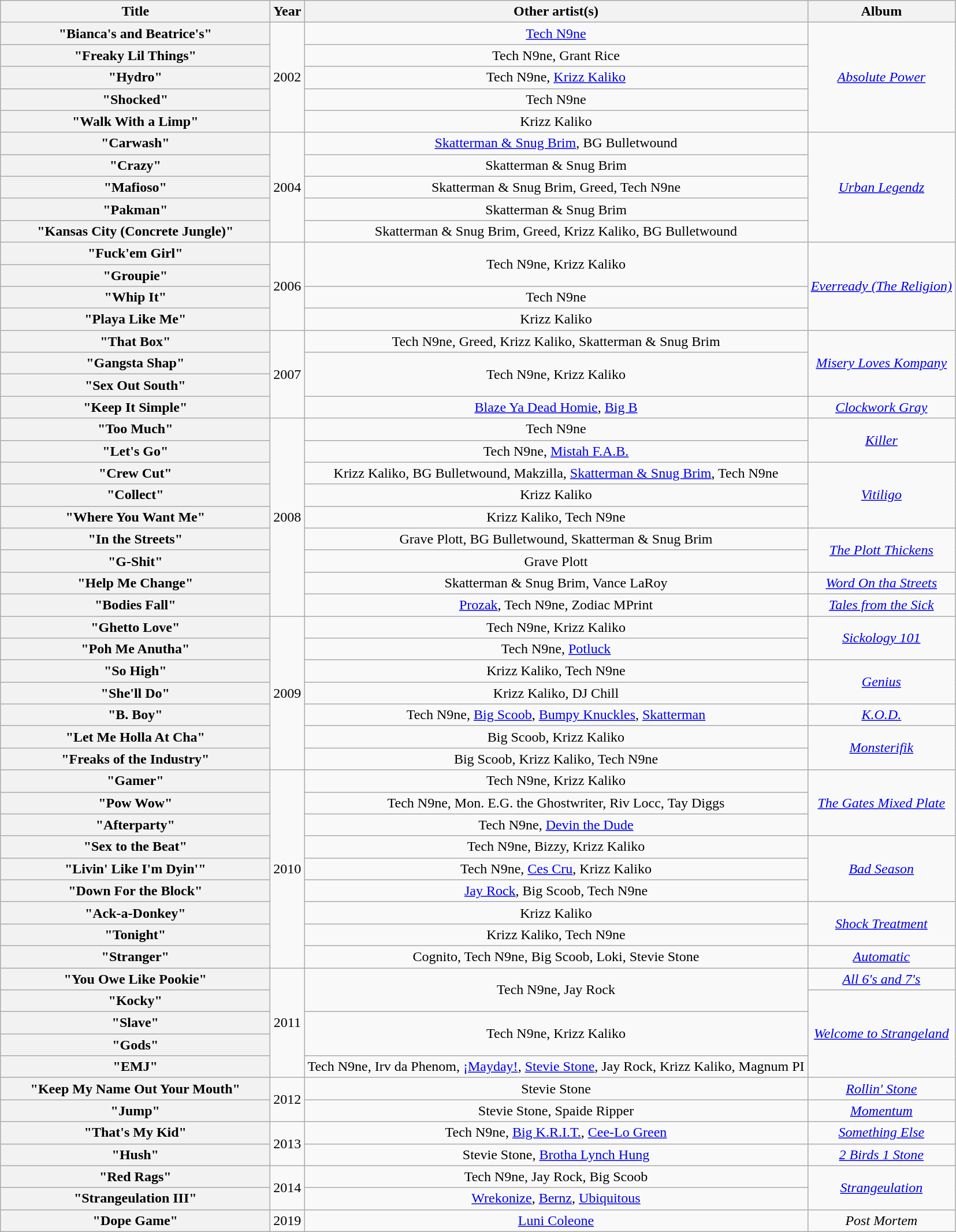<table class="wikitable plainrowheaders" style="text-align:center;">
<tr>
<th scope="col" style="width:19em;">Title</th>
<th scope="col">Year</th>
<th scope="col">Other artist(s)</th>
<th scope="col">Album</th>
</tr>
<tr>
<th scope="row">"Bianca's and Beatrice's"</th>
<td rowspan="5">2002</td>
<td><a href='#'>Tech N9ne</a></td>
<td rowspan="5"><em><a href='#'>Absolute Power</a></em></td>
</tr>
<tr>
<th scope="row">"Freaky Lil Things"</th>
<td>Tech N9ne, Grant Rice</td>
</tr>
<tr>
<th scope="row">"Hydro"</th>
<td>Tech N9ne, <a href='#'>Krizz Kaliko</a></td>
</tr>
<tr>
<th scope="row">"Shocked"</th>
<td>Tech N9ne</td>
</tr>
<tr>
<th scope="row">"Walk With a Limp"</th>
<td>Krizz Kaliko</td>
</tr>
<tr>
<th scope="row">"Carwash"</th>
<td rowspan="5">2004</td>
<td><a href='#'>Skatterman & Snug Brim</a>, BG Bulletwound</td>
<td rowspan="5"><em><a href='#'>Urban Legendz</a></em></td>
</tr>
<tr>
<th scope="row">"Crazy"</th>
<td>Skatterman & Snug Brim</td>
</tr>
<tr>
<th scope="row">"Mafioso"</th>
<td>Skatterman & Snug Brim, Greed, Tech N9ne</td>
</tr>
<tr>
<th scope="row">"Pakman"</th>
<td>Skatterman & Snug Brim</td>
</tr>
<tr>
<th scope="row">"Kansas City (Concrete Jungle)"</th>
<td>Skatterman & Snug Brim, Greed, Krizz Kaliko, BG Bulletwound</td>
</tr>
<tr>
<th scope="row">"Fuck'em Girl"</th>
<td rowspan="4">2006</td>
<td rowspan="2">Tech N9ne, Krizz Kaliko</td>
<td rowspan="4"><em><a href='#'>Everready (The Religion)</a></em></td>
</tr>
<tr>
<th scope="row">"Groupie"</th>
</tr>
<tr>
<th scope="row">"Whip It"</th>
<td>Tech N9ne</td>
</tr>
<tr>
<th scope="row">"Playa Like Me"</th>
<td>Krizz Kaliko</td>
</tr>
<tr>
<th scope="row">"That Box"</th>
<td rowspan="4">2007</td>
<td>Tech N9ne, Greed, Krizz Kaliko, Skatterman & Snug Brim</td>
<td rowspan="3"><em><a href='#'>Misery Loves Kompany</a></em></td>
</tr>
<tr>
<th scope="row">"Gangsta Shap"</th>
<td rowspan="2">Tech N9ne, Krizz Kaliko</td>
</tr>
<tr>
<th scope="row">"Sex Out South"</th>
</tr>
<tr>
<th scope="row">"Keep It Simple"</th>
<td><a href='#'>Blaze Ya Dead Homie</a>, <a href='#'>Big B</a></td>
<td><em><a href='#'>Clockwork Gray</a></em></td>
</tr>
<tr>
<th scope="row">"Too Much"</th>
<td rowspan="9">2008</td>
<td>Tech N9ne</td>
<td rowspan="2"><em><a href='#'>Killer</a></em></td>
</tr>
<tr>
<th scope="row">"Let's Go"</th>
<td>Tech N9ne, <a href='#'>Mistah F.A.B.</a></td>
</tr>
<tr>
<th scope="row">"Crew Cut"</th>
<td>Krizz Kaliko, BG Bulletwound, Makzilla, <a href='#'>Skatterman & Snug Brim</a>, Tech N9ne</td>
<td rowspan="3"><em><a href='#'>Vitiligo</a></em></td>
</tr>
<tr>
<th scope="row">"Collect"</th>
<td>Krizz Kaliko</td>
</tr>
<tr>
<th scope="row">"Where You Want Me"</th>
<td>Krizz Kaliko, Tech N9ne</td>
</tr>
<tr>
<th scope="row">"In the Streets"</th>
<td>Grave Plott, BG Bulletwound, Skatterman & Snug Brim</td>
<td rowspan="2"><em><a href='#'>The Plott Thickens</a></em></td>
</tr>
<tr>
<th scope="row">"G-Shit"</th>
<td>Grave Plott</td>
</tr>
<tr>
<th scope="row">"Help Me Change"</th>
<td>Skatterman & Snug Brim, Vance LaRoy</td>
<td><em><a href='#'>Word On tha Streets</a></em></td>
</tr>
<tr>
<th scope="row">"Bodies Fall"</th>
<td><a href='#'>Prozak</a>, Tech N9ne, Zodiac MPrint</td>
<td><em><a href='#'>Tales from the Sick</a></em></td>
</tr>
<tr>
<th scope="row">"Ghetto Love"</th>
<td rowspan="7">2009</td>
<td>Tech N9ne, Krizz Kaliko</td>
<td rowspan="2"><em><a href='#'>Sickology 101</a></em></td>
</tr>
<tr>
<th scope="row">"Poh Me Anutha"</th>
<td>Tech N9ne, <a href='#'>Potluck</a></td>
</tr>
<tr>
<th scope="row">"So High"</th>
<td>Krizz Kaliko, Tech N9ne</td>
<td rowspan="2"><em><a href='#'>Genius</a></em></td>
</tr>
<tr>
<th scope="row">"She'll Do"</th>
<td>Krizz Kaliko, DJ Chill</td>
</tr>
<tr>
<th scope="row">"B. Boy"</th>
<td>Tech N9ne, <a href='#'>Big Scoob</a>, <a href='#'>Bumpy Knuckles</a>, <a href='#'>Skatterman</a></td>
<td><em><a href='#'>K.O.D.</a></em></td>
</tr>
<tr>
<th scope="row">"Let Me Holla At Cha"</th>
<td>Big Scoob, Krizz Kaliko</td>
<td rowspan="2"><em><a href='#'>Monsterifik</a></em></td>
</tr>
<tr>
<th scope="row">"Freaks of the Industry"</th>
<td>Big Scoob, Krizz Kaliko, Tech N9ne</td>
</tr>
<tr>
<th scope="row">"Gamer"</th>
<td rowspan="9">2010</td>
<td>Tech N9ne, Krizz Kaliko</td>
<td rowspan="3"><em><a href='#'>The Gates Mixed Plate</a></em></td>
</tr>
<tr>
<th scope="row">"Pow Wow"</th>
<td>Tech N9ne, Mon. E.G. the Ghostwriter, Riv Locc, Tay Diggs</td>
</tr>
<tr>
<th scope="row">"Afterparty"</th>
<td>Tech N9ne, <a href='#'>Devin the Dude</a></td>
</tr>
<tr>
<th scope="row">"Sex to the Beat"</th>
<td>Tech N9ne, Bizzy, Krizz Kaliko</td>
<td rowspan="3"><em><a href='#'>Bad Season</a></em></td>
</tr>
<tr>
<th scope="row">"Livin' Like I'm Dyin'"</th>
<td>Tech N9ne, <a href='#'>Ces Cru</a>, Krizz Kaliko</td>
</tr>
<tr>
<th scope="row">"Down For the Block"</th>
<td><a href='#'>Jay Rock</a>, Big Scoob, Tech N9ne</td>
</tr>
<tr>
<th scope="row">"Ack-a-Donkey"</th>
<td>Krizz Kaliko</td>
<td rowspan="2"><em><a href='#'>Shock Treatment</a></em></td>
</tr>
<tr>
<th scope="row">"Tonight"</th>
<td>Krizz Kaliko, Tech N9ne</td>
</tr>
<tr>
<th scope="row">"Stranger"</th>
<td>Cognito, Tech N9ne, Big Scoob, Loki, Stevie Stone</td>
<td><em><a href='#'>Automatic</a></em></td>
</tr>
<tr>
<th scope="row">"You Owe Like Pookie"</th>
<td rowspan="5">2011</td>
<td rowspan="2">Tech N9ne, Jay Rock</td>
<td><em><a href='#'>All 6's and 7's</a></em></td>
</tr>
<tr>
<th scope="row">"Kocky"</th>
<td rowspan="4"><em><a href='#'>Welcome to Strangeland</a></em></td>
</tr>
<tr>
<th scope="row">"Slave"</th>
<td rowspan="2">Tech N9ne, Krizz Kaliko</td>
</tr>
<tr>
<th scope="row">"Gods"</th>
</tr>
<tr>
<th scope="row">"EMJ"</th>
<td>Tech N9ne, Irv da Phenom, <a href='#'>¡Mayday!</a>, <a href='#'>Stevie Stone</a>, Jay Rock, Krizz Kaliko, Magnum PI</td>
</tr>
<tr>
<th scope="row">"Keep My Name Out Your Mouth"</th>
<td rowspan="2">2012</td>
<td>Stevie Stone</td>
<td><em><a href='#'>Rollin' Stone</a></em></td>
</tr>
<tr>
<th scope="row">"Jump"</th>
<td>Stevie Stone, Spaide Ripper</td>
<td><em><a href='#'>Momentum</a></em></td>
</tr>
<tr>
<th scope="row">"That's My Kid"</th>
<td rowspan="2">2013</td>
<td>Tech N9ne, <a href='#'>Big K.R.I.T.</a>, <a href='#'>Cee-Lo Green</a></td>
<td><em><a href='#'>Something Else</a></em></td>
</tr>
<tr>
<th scope="row">"Hush"</th>
<td>Stevie Stone, <a href='#'>Brotha Lynch Hung</a></td>
<td><em><a href='#'>2 Birds 1 Stone</a></em></td>
</tr>
<tr>
<th scope="row">"Red Rags"</th>
<td rowspan="2">2014</td>
<td>Tech N9ne, Jay Rock, Big Scoob</td>
<td rowspan="2"><em><a href='#'>Strangeulation</a></em></td>
</tr>
<tr>
<th scope="row">"Strangeulation III"</th>
<td><a href='#'>Wrekonize</a>, <a href='#'>Bernz</a>, <a href='#'>Ubiquitous</a></td>
</tr>
<tr>
<th scope="row">"Dope Game"</th>
<td rowspan="2">2019</td>
<td><a href='#'>Luni Coleone</a></td>
<td><em>Post Mortem</em></td>
</tr>
</table>
